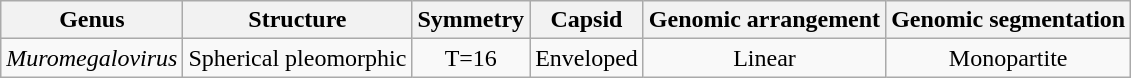<table class="wikitable sortable" style="text-align:center">
<tr>
<th>Genus</th>
<th>Structure</th>
<th>Symmetry</th>
<th>Capsid</th>
<th>Genomic arrangement</th>
<th>Genomic segmentation</th>
</tr>
<tr>
<td><em>Muromegalovirus</em></td>
<td>Spherical pleomorphic</td>
<td>T=16</td>
<td>Enveloped</td>
<td>Linear</td>
<td>Monopartite</td>
</tr>
</table>
